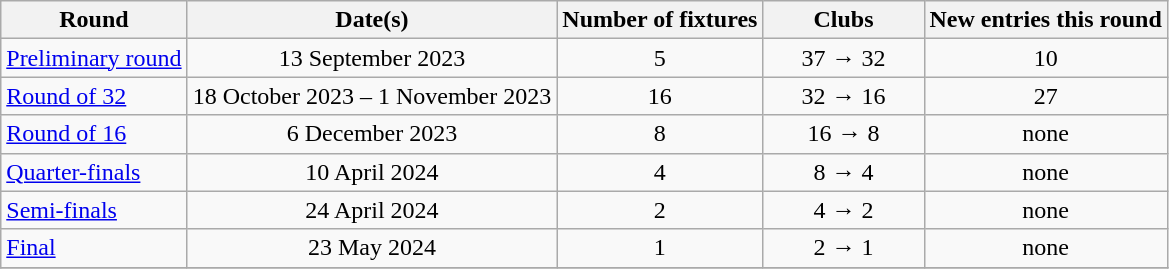<table class="wikitable" style="text-align:center">
<tr>
<th>Round</th>
<th>Date(s)</th>
<th>Number of fixtures</th>
<th width="100">Clubs</th>
<th>New entries this round</th>
</tr>
<tr>
<td style="text-align:left;"><a href='#'>Preliminary round</a></td>
<td>13 September 2023</td>
<td>5</td>
<td>37 → 32</td>
<td>10</td>
</tr>
<tr>
<td style="text-align:left;"><a href='#'>Round of 32</a></td>
<td>18 October 2023 – 1 November 2023</td>
<td>16</td>
<td>32 → 16</td>
<td>27</td>
</tr>
<tr>
<td style="text-align:left;"><a href='#'>Round of 16</a></td>
<td>6 December 2023</td>
<td>8</td>
<td>16 → 8</td>
<td>none</td>
</tr>
<tr>
<td style="text-align:left;"><a href='#'>Quarter-finals</a></td>
<td>10 April 2024</td>
<td>4</td>
<td>8 → 4</td>
<td>none</td>
</tr>
<tr>
<td style="text-align:left;"><a href='#'>Semi-finals</a></td>
<td>24 April 2024</td>
<td>2</td>
<td>4 → 2</td>
<td>none</td>
</tr>
<tr>
<td style="text-align:left;"><a href='#'>Final</a></td>
<td>23 May 2024</td>
<td>1</td>
<td>2 → 1</td>
<td>none</td>
</tr>
<tr>
</tr>
</table>
